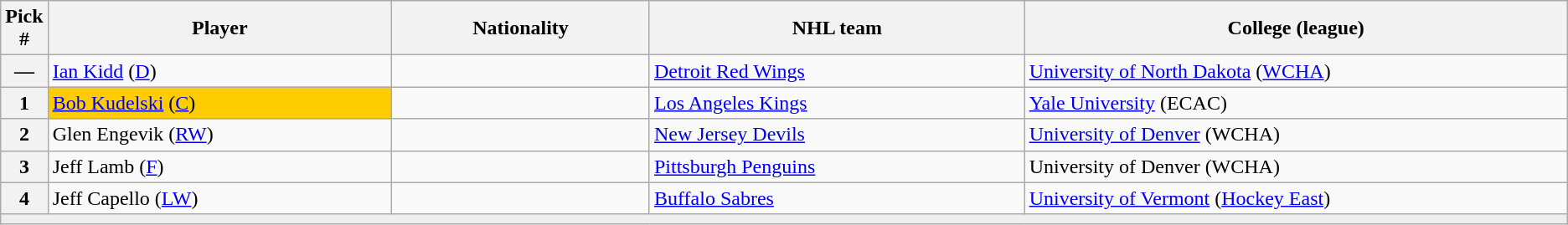<table class="wikitable">
<tr>
<th bgcolor="#DDDDFF" width="2.75%">Pick #</th>
<th bgcolor="#DDDDFF" width="22.0%">Player</th>
<th bgcolor="#DDDDFF" width="16.5%">Nationality</th>
<th bgcolor="#DDDDFF" width="24.0%">NHL team</th>
<th bgcolor="#DDDDFF" width="100.0%">College (league)</th>
</tr>
<tr>
<th>—</th>
<td><a href='#'>Ian Kidd</a> (<a href='#'>D</a>)</td>
<td></td>
<td><a href='#'>Detroit Red Wings</a></td>
<td><a href='#'>University of North Dakota</a> (<a href='#'>WCHA</a>)</td>
</tr>
<tr>
<th>1</th>
<td bgcolor="#FFCC00"><a href='#'>Bob Kudelski</a> (<a href='#'>C</a>)</td>
<td></td>
<td><a href='#'>Los Angeles Kings</a></td>
<td><a href='#'>Yale University</a> (ECAC)</td>
</tr>
<tr>
<th>2</th>
<td>Glen Engevik (<a href='#'>RW</a>)</td>
<td></td>
<td><a href='#'>New Jersey Devils</a></td>
<td><a href='#'>University of Denver</a> (WCHA)</td>
</tr>
<tr>
<th>3</th>
<td>Jeff Lamb (<a href='#'>F</a>)</td>
<td></td>
<td><a href='#'>Pittsburgh Penguins</a></td>
<td>University of Denver (WCHA)</td>
</tr>
<tr>
<th>4</th>
<td>Jeff Capello (<a href='#'>LW</a>)</td>
<td></td>
<td><a href='#'>Buffalo Sabres</a></td>
<td><a href='#'>University of Vermont</a> (<a href='#'>Hockey East</a>)</td>
</tr>
<tr>
<td align=center colspan="5" bgcolor="#efefef"></td>
</tr>
</table>
